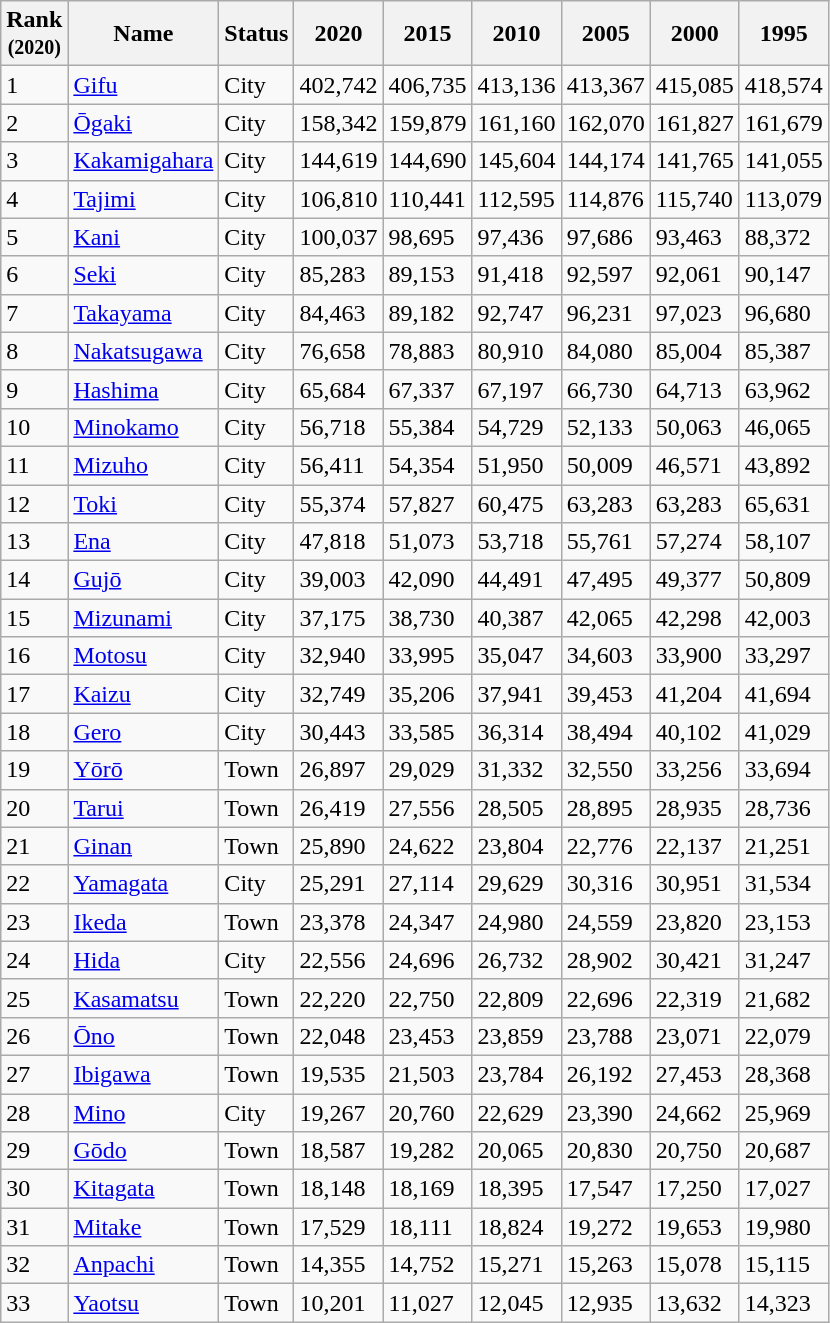<table class="wikitable sortable">
<tr>
<th>Rank<br><small>(2020)</small></th>
<th>Name</th>
<th>Status</th>
<th>2020</th>
<th>2015</th>
<th>2010</th>
<th>2005</th>
<th>2000</th>
<th>1995</th>
</tr>
<tr>
<td>1</td>
<td><a href='#'>Gifu</a></td>
<td>City</td>
<td>402,742</td>
<td>406,735</td>
<td>413,136</td>
<td>413,367</td>
<td>415,085</td>
<td>418,574</td>
</tr>
<tr>
<td>2</td>
<td><a href='#'>Ōgaki</a></td>
<td>City</td>
<td>158,342</td>
<td>159,879</td>
<td>161,160</td>
<td>162,070</td>
<td>161,827</td>
<td>161,679</td>
</tr>
<tr>
<td>3</td>
<td><a href='#'>Kakamigahara</a></td>
<td>City</td>
<td>144,619</td>
<td>144,690</td>
<td>145,604</td>
<td>144,174</td>
<td>141,765</td>
<td>141,055</td>
</tr>
<tr>
<td>4</td>
<td><a href='#'>Tajimi</a></td>
<td>City</td>
<td>106,810</td>
<td>110,441</td>
<td>112,595</td>
<td>114,876</td>
<td>115,740</td>
<td>113,079</td>
</tr>
<tr>
<td>5</td>
<td><a href='#'>Kani</a></td>
<td>City</td>
<td>100,037</td>
<td>98,695</td>
<td>97,436</td>
<td>97,686</td>
<td>93,463</td>
<td>88,372</td>
</tr>
<tr>
<td>6</td>
<td><a href='#'>Seki</a></td>
<td>City</td>
<td>85,283</td>
<td>89,153</td>
<td>91,418</td>
<td>92,597</td>
<td>92,061</td>
<td>90,147</td>
</tr>
<tr>
<td>7</td>
<td><a href='#'>Takayama</a></td>
<td>City</td>
<td>84,463</td>
<td>89,182</td>
<td>92,747</td>
<td>96,231</td>
<td>97,023</td>
<td>96,680</td>
</tr>
<tr>
<td>8</td>
<td><a href='#'>Nakatsugawa</a></td>
<td>City</td>
<td>76,658</td>
<td>78,883</td>
<td>80,910</td>
<td>84,080</td>
<td>85,004</td>
<td>85,387</td>
</tr>
<tr>
<td>9</td>
<td><a href='#'>Hashima</a></td>
<td>City</td>
<td>65,684</td>
<td>67,337</td>
<td>67,197</td>
<td>66,730</td>
<td>64,713</td>
<td>63,962</td>
</tr>
<tr>
<td>10</td>
<td><a href='#'>Minokamo</a></td>
<td>City</td>
<td>56,718</td>
<td>55,384</td>
<td>54,729</td>
<td>52,133</td>
<td>50,063</td>
<td>46,065</td>
</tr>
<tr>
<td>11</td>
<td><a href='#'>Mizuho</a></td>
<td>City</td>
<td>56,411</td>
<td>54,354</td>
<td>51,950</td>
<td>50,009</td>
<td>46,571</td>
<td>43,892</td>
</tr>
<tr>
<td>12</td>
<td><a href='#'>Toki</a></td>
<td>City</td>
<td>55,374</td>
<td>57,827</td>
<td>60,475</td>
<td>63,283</td>
<td>63,283</td>
<td>65,631</td>
</tr>
<tr>
<td>13</td>
<td><a href='#'>Ena</a></td>
<td>City</td>
<td>47,818</td>
<td>51,073</td>
<td>53,718</td>
<td>55,761</td>
<td>57,274</td>
<td>58,107</td>
</tr>
<tr>
<td>14</td>
<td><a href='#'>Gujō</a></td>
<td>City</td>
<td>39,003</td>
<td>42,090</td>
<td>44,491</td>
<td>47,495</td>
<td>49,377</td>
<td>50,809</td>
</tr>
<tr>
<td>15</td>
<td><a href='#'>Mizunami</a></td>
<td>City</td>
<td>37,175</td>
<td>38,730</td>
<td>40,387</td>
<td>42,065</td>
<td>42,298</td>
<td>42,003</td>
</tr>
<tr>
<td>16</td>
<td><a href='#'>Motosu</a></td>
<td>City</td>
<td>32,940</td>
<td>33,995</td>
<td>35,047</td>
<td>34,603</td>
<td>33,900</td>
<td>33,297</td>
</tr>
<tr>
<td>17</td>
<td><a href='#'>Kaizu</a></td>
<td>City</td>
<td>32,749</td>
<td>35,206</td>
<td>37,941</td>
<td>39,453</td>
<td>41,204</td>
<td>41,694</td>
</tr>
<tr>
<td>18</td>
<td><a href='#'>Gero</a></td>
<td>City</td>
<td>30,443</td>
<td>33,585</td>
<td>36,314</td>
<td>38,494</td>
<td>40,102</td>
<td>41,029</td>
</tr>
<tr>
<td>19</td>
<td><a href='#'>Yōrō</a></td>
<td>Town</td>
<td>26,897</td>
<td>29,029</td>
<td>31,332</td>
<td>32,550</td>
<td>33,256</td>
<td>33,694</td>
</tr>
<tr>
<td>20</td>
<td><a href='#'>Tarui</a></td>
<td>Town</td>
<td>26,419</td>
<td>27,556</td>
<td>28,505</td>
<td>28,895</td>
<td>28,935</td>
<td>28,736</td>
</tr>
<tr>
<td>21</td>
<td><a href='#'>Ginan</a></td>
<td>Town</td>
<td>25,890</td>
<td>24,622</td>
<td>23,804</td>
<td>22,776</td>
<td>22,137</td>
<td>21,251</td>
</tr>
<tr>
<td>22</td>
<td><a href='#'>Yamagata</a></td>
<td>City</td>
<td>25,291</td>
<td>27,114</td>
<td>29,629</td>
<td>30,316</td>
<td>30,951</td>
<td>31,534</td>
</tr>
<tr>
<td>23</td>
<td><a href='#'>Ikeda</a></td>
<td>Town</td>
<td>23,378</td>
<td>24,347</td>
<td>24,980</td>
<td>24,559</td>
<td>23,820</td>
<td>23,153</td>
</tr>
<tr>
<td>24</td>
<td><a href='#'>Hida</a></td>
<td>City</td>
<td>22,556</td>
<td>24,696</td>
<td>26,732</td>
<td>28,902</td>
<td>30,421</td>
<td>31,247</td>
</tr>
<tr>
<td>25</td>
<td><a href='#'>Kasamatsu</a></td>
<td>Town</td>
<td>22,220</td>
<td>22,750</td>
<td>22,809</td>
<td>22,696</td>
<td>22,319</td>
<td>21,682</td>
</tr>
<tr>
<td>26</td>
<td><a href='#'>Ōno</a></td>
<td>Town</td>
<td>22,048</td>
<td>23,453</td>
<td>23,859</td>
<td>23,788</td>
<td>23,071</td>
<td>22,079</td>
</tr>
<tr>
<td>27</td>
<td><a href='#'>Ibigawa</a></td>
<td>Town</td>
<td>19,535</td>
<td>21,503</td>
<td>23,784</td>
<td>26,192</td>
<td>27,453</td>
<td>28,368</td>
</tr>
<tr>
<td>28</td>
<td><a href='#'>Mino</a></td>
<td>City</td>
<td>19,267</td>
<td>20,760</td>
<td>22,629</td>
<td>23,390</td>
<td>24,662</td>
<td>25,969</td>
</tr>
<tr>
<td>29</td>
<td><a href='#'>Gōdo</a></td>
<td>Town</td>
<td>18,587</td>
<td>19,282</td>
<td>20,065</td>
<td>20,830</td>
<td>20,750</td>
<td>20,687</td>
</tr>
<tr>
<td>30</td>
<td><a href='#'>Kitagata</a></td>
<td>Town</td>
<td>18,148</td>
<td>18,169</td>
<td>18,395</td>
<td>17,547</td>
<td>17,250</td>
<td>17,027</td>
</tr>
<tr>
<td>31</td>
<td><a href='#'>Mitake</a></td>
<td>Town</td>
<td>17,529</td>
<td>18,111</td>
<td>18,824</td>
<td>19,272</td>
<td>19,653</td>
<td>19,980</td>
</tr>
<tr>
<td>32</td>
<td><a href='#'>Anpachi</a></td>
<td>Town</td>
<td>14,355</td>
<td>14,752</td>
<td>15,271</td>
<td>15,263</td>
<td>15,078</td>
<td>15,115</td>
</tr>
<tr>
<td>33</td>
<td><a href='#'>Yaotsu</a></td>
<td>Town</td>
<td>10,201</td>
<td>11,027</td>
<td>12,045</td>
<td>12,935</td>
<td>13,632</td>
<td>14,323</td>
</tr>
</table>
